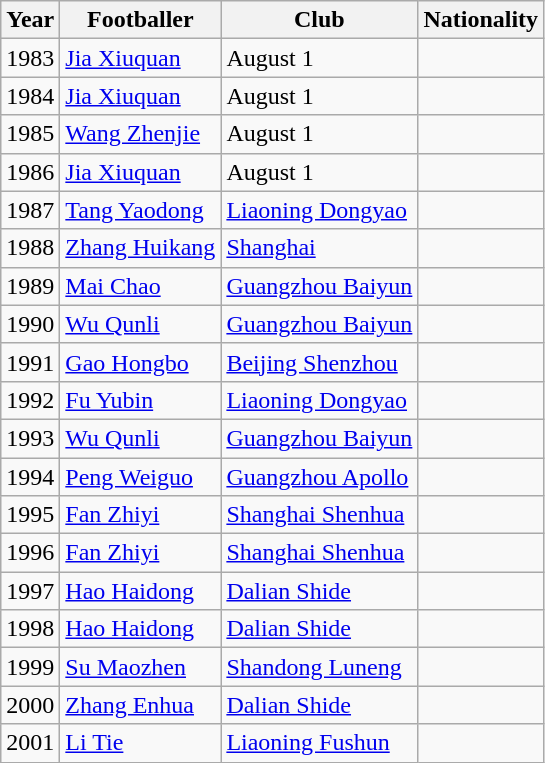<table class="wikitable">
<tr>
<th>Year</th>
<th>Footballer</th>
<th>Club</th>
<th>Nationality</th>
</tr>
<tr>
<td>1983</td>
<td><a href='#'>Jia Xiuquan</a></td>
<td>August 1</td>
<td></td>
</tr>
<tr>
<td>1984</td>
<td><a href='#'>Jia Xiuquan</a></td>
<td>August 1</td>
<td></td>
</tr>
<tr>
<td>1985</td>
<td><a href='#'>Wang Zhenjie</a></td>
<td>August 1</td>
<td></td>
</tr>
<tr>
<td>1986</td>
<td><a href='#'>Jia Xiuquan</a></td>
<td>August 1</td>
<td></td>
</tr>
<tr>
<td>1987</td>
<td><a href='#'>Tang Yaodong</a></td>
<td><a href='#'>Liaoning Dongyao</a></td>
<td></td>
</tr>
<tr>
<td>1988</td>
<td><a href='#'>Zhang Huikang</a></td>
<td><a href='#'>Shanghai</a></td>
<td></td>
</tr>
<tr>
<td>1989</td>
<td><a href='#'>Mai Chao</a></td>
<td><a href='#'>Guangzhou Baiyun</a></td>
<td></td>
</tr>
<tr>
<td>1990</td>
<td><a href='#'>Wu Qunli</a></td>
<td><a href='#'>Guangzhou Baiyun</a></td>
<td></td>
</tr>
<tr>
<td>1991</td>
<td><a href='#'>Gao Hongbo</a></td>
<td><a href='#'>Beijing Shenzhou</a></td>
<td></td>
</tr>
<tr>
<td>1992</td>
<td><a href='#'>Fu Yubin</a></td>
<td><a href='#'>Liaoning Dongyao</a></td>
<td></td>
</tr>
<tr>
<td>1993</td>
<td><a href='#'>Wu Qunli</a></td>
<td><a href='#'>Guangzhou Baiyun</a></td>
<td></td>
</tr>
<tr>
<td>1994</td>
<td><a href='#'>Peng Weiguo</a></td>
<td><a href='#'>Guangzhou Apollo</a></td>
<td></td>
</tr>
<tr>
<td>1995</td>
<td><a href='#'>Fan Zhiyi</a></td>
<td><a href='#'>Shanghai Shenhua</a></td>
<td></td>
</tr>
<tr>
<td>1996</td>
<td><a href='#'>Fan Zhiyi</a></td>
<td><a href='#'>Shanghai Shenhua</a></td>
<td></td>
</tr>
<tr>
<td>1997</td>
<td><a href='#'>Hao Haidong</a></td>
<td><a href='#'>Dalian Shide</a></td>
<td></td>
</tr>
<tr>
<td>1998</td>
<td><a href='#'>Hao Haidong</a></td>
<td><a href='#'>Dalian Shide</a></td>
<td></td>
</tr>
<tr>
<td>1999</td>
<td><a href='#'>Su Maozhen</a></td>
<td><a href='#'>Shandong Luneng</a></td>
<td></td>
</tr>
<tr>
<td>2000</td>
<td><a href='#'>Zhang Enhua</a></td>
<td><a href='#'>Dalian Shide</a></td>
<td></td>
</tr>
<tr>
<td>2001</td>
<td><a href='#'>Li Tie</a></td>
<td><a href='#'>Liaoning Fushun</a></td>
<td></td>
</tr>
</table>
